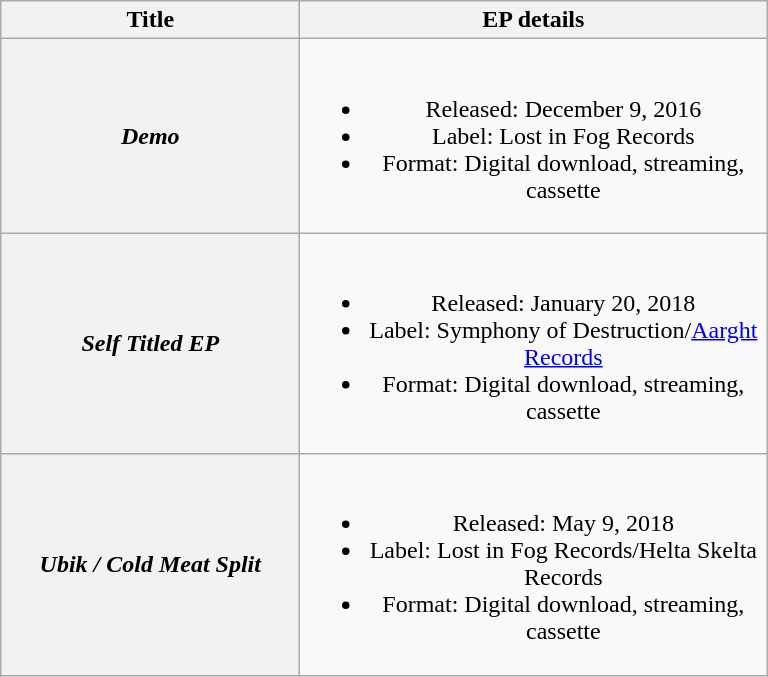<table class="wikitable plainrowheaders" style="text-align: center;">
<tr>
<th scope="col" style="width:12em;">Title</th>
<th scope="col" style="width:19em;">EP details</th>
</tr>
<tr>
<th scope="row"><em>Demo</em></th>
<td><br><ul><li>Released: December 9, 2016</li><li>Label: Lost in Fog Records</li><li>Format: Digital download, streaming, cassette</li></ul></td>
</tr>
<tr>
<th scope="row"><em>Self Titled EP</em></th>
<td><br><ul><li>Released: January 20, 2018</li><li>Label: Symphony of Destruction/<a href='#'>Aarght Records</a></li><li>Format: Digital download, streaming, cassette</li></ul></td>
</tr>
<tr>
<th scope="row"><em>Ubik / Cold Meat Split</em></th>
<td><br><ul><li>Released: May 9, 2018</li><li>Label: Lost in Fog Records/Helta Skelta Records</li><li>Format: Digital download, streaming, cassette</li></ul></td>
</tr>
</table>
